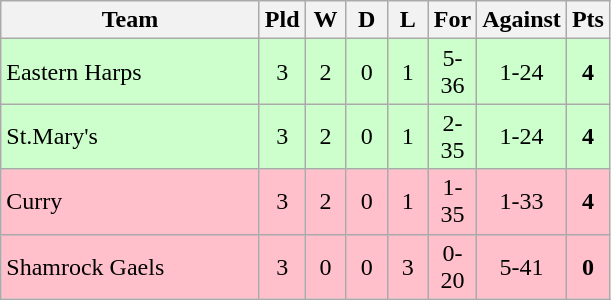<table class="wikitable">
<tr>
<th width=165>Team</th>
<th width=20>Pld</th>
<th width=20>W</th>
<th width=20>D</th>
<th width=20>L</th>
<th width=20>For</th>
<th width=20>Against</th>
<th width=20>Pts</th>
</tr>
<tr align=center style="background:#ccffcc;">
<td style="text-align:left;">Eastern Harps</td>
<td>3</td>
<td>2</td>
<td>0</td>
<td>1</td>
<td>5-36</td>
<td>1-24</td>
<td><strong>4</strong></td>
</tr>
<tr align=center style="background:#ccffcc;">
<td style="text-align:left;">St.Mary's</td>
<td>3</td>
<td>2</td>
<td>0</td>
<td>1</td>
<td>2-35</td>
<td>1-24</td>
<td><strong>4</strong></td>
</tr>
<tr align=center style="background:pink;">
<td style="text-align:left;">Curry</td>
<td>3</td>
<td>2</td>
<td>0</td>
<td>1</td>
<td>1-35</td>
<td>1-33</td>
<td><strong>4</strong></td>
</tr>
<tr align=center style="background:pink;">
<td style="text-align:left;">Shamrock Gaels</td>
<td>3</td>
<td>0</td>
<td>0</td>
<td>3</td>
<td>0-20</td>
<td>5-41</td>
<td><strong>0</strong></td>
</tr>
</table>
